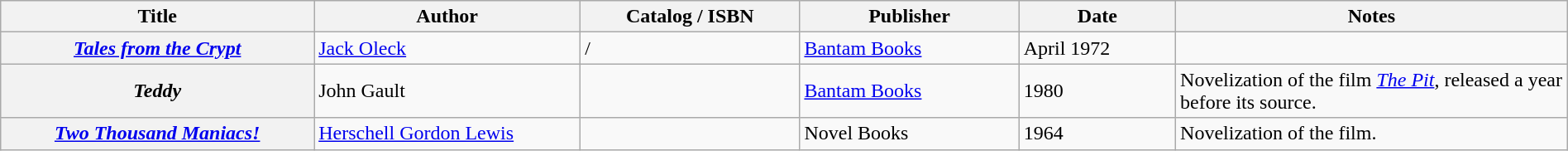<table class="wikitable sortable" style="width:100%;">
<tr>
<th width=20%>Title</th>
<th width=17%>Author</th>
<th width=14%>Catalog / ISBN</th>
<th width=14%>Publisher</th>
<th width=10%>Date</th>
<th width=25%>Notes</th>
</tr>
<tr>
<th><em><a href='#'>Tales from the Crypt</a></em></th>
<td><a href='#'>Jack Oleck</a></td>
<td> / </td>
<td><a href='#'>Bantam Books</a></td>
<td>April 1972</td>
<td></td>
</tr>
<tr>
<th><em>Teddy</em></th>
<td>John Gault</td>
<td></td>
<td><a href='#'>Bantam Books</a></td>
<td>1980</td>
<td>Novelization of the film <em><a href='#'>The Pit</a></em>, released a year before its source.</td>
</tr>
<tr>
<th><em><a href='#'>Two Thousand Maniacs!</a></em></th>
<td><a href='#'>Herschell Gordon Lewis</a></td>
<td></td>
<td>Novel Books</td>
<td>1964</td>
<td>Novelization of the film.</td>
</tr>
</table>
